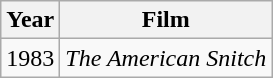<table class="wikitable">
<tr>
<th>Year</th>
<th>Film</th>
</tr>
<tr>
<td>1983</td>
<td><em>The American Snitch</em></td>
</tr>
</table>
